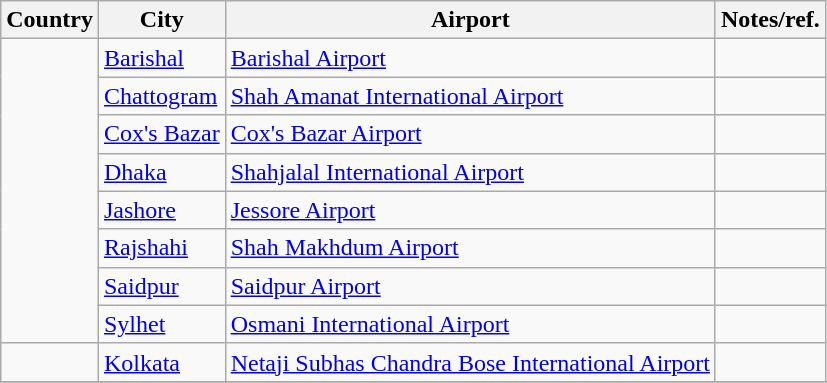<table class="wikitable">
<tr>
<th>Country</th>
<th>City</th>
<th>Airport</th>
<th>Notes/ref.</th>
</tr>
<tr>
<td rowspan=8></td>
<td><a href='#'>Barishal</a></td>
<td><a href='#'>Barishal Airport</a></td>
<td></td>
</tr>
<tr>
<td><a href='#'>Chattogram</a></td>
<td><a href='#'>Shah Amanat International Airport</a></td>
<td></td>
</tr>
<tr>
<td><a href='#'>Cox's Bazar</a></td>
<td><a href='#'>Cox's Bazar Airport</a></td>
<td></td>
</tr>
<tr>
<td><a href='#'>Dhaka</a></td>
<td><a href='#'>Shahjalal International Airport</a></td>
<td></td>
</tr>
<tr>
<td><a href='#'>Jashore</a></td>
<td><a href='#'>Jessore Airport</a></td>
<td></td>
</tr>
<tr>
<td><a href='#'>Rajshahi</a></td>
<td><a href='#'>Shah Makhdum Airport</a></td>
<td></td>
</tr>
<tr>
<td><a href='#'>Saidpur</a></td>
<td><a href='#'>Saidpur Airport</a></td>
<td></td>
</tr>
<tr>
<td><a href='#'>Sylhet</a></td>
<td><a href='#'>Osmani International Airport</a></td>
<td></td>
</tr>
<tr>
<td></td>
<td><a href='#'>Kolkata</a></td>
<td><a href='#'>Netaji Subhas Chandra Bose International Airport</a></td>
<td> </td>
</tr>
<tr>
</tr>
</table>
